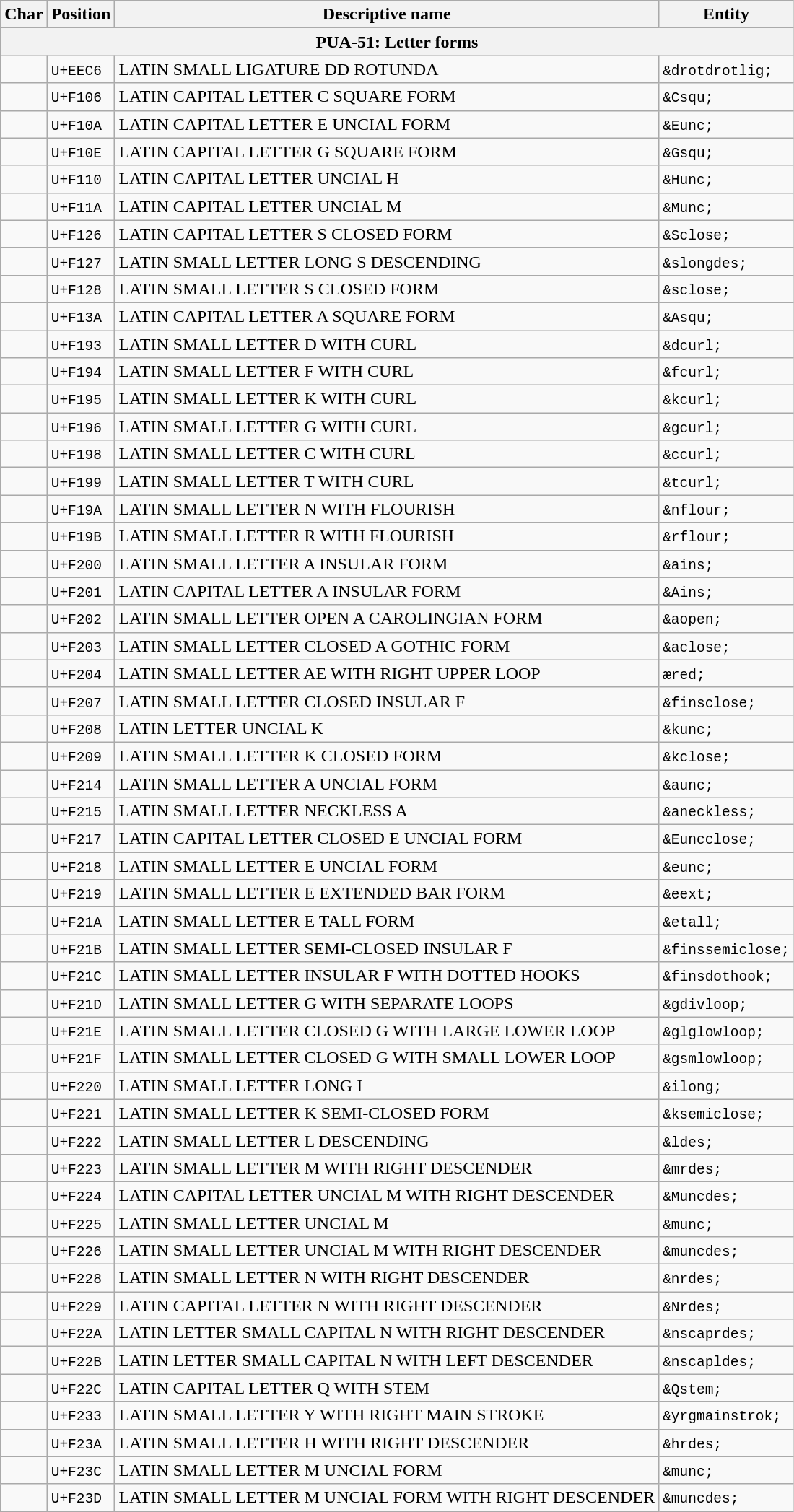<table class="wikitable sortable collapsible">
<tr>
<th>Char</th>
<th>Position</th>
<th>Descriptive name</th>
<th>Entity</th>
</tr>
<tr>
<th colspan=4>PUA-51: Letter forms</th>
</tr>
<tr>
<td></td>
<td><code>U+EEC6</code></td>
<td>LATIN SMALL LIGATURE DD ROTUNDA</td>
<td><code>&drotdrotlig;</code></td>
</tr>
<tr>
<td></td>
<td><code>U+F106</code></td>
<td>LATIN CAPITAL LETTER C SQUARE FORM</td>
<td><code>&Csqu;</code></td>
</tr>
<tr>
<td></td>
<td><code>U+F10A</code></td>
<td>LATIN CAPITAL LETTER E UNCIAL FORM</td>
<td><code>&Eunc;</code></td>
</tr>
<tr>
<td></td>
<td><code>U+F10E</code></td>
<td>LATIN CAPITAL LETTER G SQUARE FORM</td>
<td><code>&Gsqu;</code></td>
</tr>
<tr>
<td></td>
<td><code>U+F110</code></td>
<td>LATIN CAPITAL LETTER UNCIAL H</td>
<td><code>&Hunc;</code></td>
</tr>
<tr>
<td></td>
<td><code>U+F11A</code></td>
<td>LATIN CAPITAL LETTER UNCIAL M</td>
<td><code>&Munc;</code></td>
</tr>
<tr>
<td></td>
<td><code>U+F126</code></td>
<td>LATIN CAPITAL LETTER S CLOSED FORM</td>
<td><code>&Sclose;</code></td>
</tr>
<tr>
<td></td>
<td><code>U+F127</code></td>
<td>LATIN SMALL LETTER LONG S DESCENDING</td>
<td><code>&slongdes;</code></td>
</tr>
<tr>
<td></td>
<td><code>U+F128</code></td>
<td>LATIN SMALL LETTER S CLOSED FORM</td>
<td><code>&sclose;</code></td>
</tr>
<tr>
<td></td>
<td><code>U+F13A</code></td>
<td>LATIN CAPITAL LETTER A SQUARE FORM</td>
<td><code>&Asqu;</code></td>
</tr>
<tr>
<td></td>
<td><code>U+F193</code></td>
<td>LATIN SMALL LETTER D WITH CURL</td>
<td><code>&dcurl;</code></td>
</tr>
<tr>
<td></td>
<td><code>U+F194</code></td>
<td>LATIN SMALL LETTER F WITH CURL</td>
<td><code>&fcurl;</code></td>
</tr>
<tr>
<td></td>
<td><code>U+F195</code></td>
<td>LATIN SMALL LETTER K WITH CURL</td>
<td><code>&kcurl;</code></td>
</tr>
<tr>
<td></td>
<td><code>U+F196</code></td>
<td>LATIN SMALL LETTER G WITH CURL</td>
<td><code>&gcurl;</code></td>
</tr>
<tr>
<td></td>
<td><code>U+F198</code></td>
<td>LATIN SMALL LETTER C WITH CURL</td>
<td><code>&ccurl;</code></td>
</tr>
<tr>
<td></td>
<td><code>U+F199</code></td>
<td>LATIN SMALL LETTER T WITH CURL</td>
<td><code>&tcurl;</code></td>
</tr>
<tr>
<td></td>
<td><code>U+F19A</code></td>
<td>LATIN SMALL LETTER N WITH FLOURISH</td>
<td><code>&nflour;</code></td>
</tr>
<tr>
<td></td>
<td><code>U+F19B</code></td>
<td>LATIN SMALL LETTER R WITH FLOURISH</td>
<td><code>&rflour;</code></td>
</tr>
<tr>
<td></td>
<td><code>U+F200</code></td>
<td>LATIN SMALL LETTER A INSULAR FORM</td>
<td><code>&ains;</code></td>
</tr>
<tr>
<td></td>
<td><code>U+F201</code></td>
<td>LATIN CAPITAL LETTER A INSULAR FORM</td>
<td><code>&Ains;</code></td>
</tr>
<tr>
<td></td>
<td><code>U+F202</code></td>
<td>LATIN SMALL LETTER OPEN A CAROLINGIAN FORM</td>
<td><code>&aopen;</code></td>
</tr>
<tr>
<td></td>
<td><code>U+F203</code></td>
<td>LATIN SMALL LETTER CLOSED A GOTHIC FORM</td>
<td><code>&aclose;</code></td>
</tr>
<tr>
<td></td>
<td><code>U+F204</code></td>
<td>LATIN SMALL LETTER AE WITH RIGHT UPPER LOOP</td>
<td><code>&aeligred;</code></td>
</tr>
<tr>
<td></td>
<td><code>U+F207</code></td>
<td>LATIN SMALL LETTER CLOSED INSULAR F</td>
<td><code>&finsclose;</code></td>
</tr>
<tr>
<td></td>
<td><code>U+F208</code></td>
<td>LATIN LETTER UNCIAL K</td>
<td><code>&kunc;</code></td>
</tr>
<tr>
<td></td>
<td><code>U+F209</code></td>
<td>LATIN SMALL LETTER K CLOSED FORM</td>
<td><code>&kclose;</code></td>
</tr>
<tr>
<td></td>
<td><code>U+F214</code></td>
<td>LATIN SMALL LETTER A UNCIAL FORM</td>
<td><code>&aunc;</code></td>
</tr>
<tr>
<td></td>
<td><code>U+F215</code></td>
<td>LATIN SMALL LETTER NECKLESS A</td>
<td><code>&aneckless;</code></td>
</tr>
<tr>
<td></td>
<td><code>U+F217</code></td>
<td>LATIN CAPITAL LETTER CLOSED E UNCIAL FORM</td>
<td><code>&Euncclose;</code></td>
</tr>
<tr>
<td></td>
<td><code>U+F218</code></td>
<td>LATIN SMALL LETTER E UNCIAL FORM</td>
<td><code>&eunc;</code></td>
</tr>
<tr>
<td></td>
<td><code>U+F219</code></td>
<td>LATIN SMALL LETTER E EXTENDED BAR FORM</td>
<td><code>&eext;</code></td>
</tr>
<tr>
<td></td>
<td><code>U+F21A</code></td>
<td>LATIN SMALL LETTER E TALL FORM</td>
<td><code>&etall;</code></td>
</tr>
<tr>
<td></td>
<td><code>U+F21B</code></td>
<td>LATIN SMALL LETTER SEMI-CLOSED INSULAR F</td>
<td><code>&finssemiclose;</code></td>
</tr>
<tr>
<td></td>
<td><code>U+F21C</code></td>
<td>LATIN SMALL LETTER INSULAR F WITH DOTTED HOOKS</td>
<td><code>&finsdothook;</code></td>
</tr>
<tr>
<td></td>
<td><code>U+F21D</code></td>
<td>LATIN SMALL LETTER G WITH SEPARATE LOOPS</td>
<td><code>&gdivloop;</code></td>
</tr>
<tr>
<td></td>
<td><code>U+F21E</code></td>
<td>LATIN SMALL LETTER CLOSED G WITH LARGE LOWER LOOP</td>
<td><code>&glglowloop;</code></td>
</tr>
<tr>
<td></td>
<td><code>U+F21F</code></td>
<td>LATIN SMALL LETTER CLOSED G WITH SMALL LOWER LOOP</td>
<td><code>&gsmlowloop;</code></td>
</tr>
<tr>
<td></td>
<td><code>U+F220</code></td>
<td>LATIN SMALL LETTER LONG I</td>
<td><code>&ilong;</code></td>
</tr>
<tr>
<td></td>
<td><code>U+F221</code></td>
<td>LATIN SMALL LETTER K SEMI-CLOSED FORM</td>
<td><code>&ksemiclose;</code></td>
</tr>
<tr>
<td></td>
<td><code>U+F222</code></td>
<td>LATIN SMALL LETTER L DESCENDING</td>
<td><code>&ldes;</code></td>
</tr>
<tr>
<td></td>
<td><code>U+F223</code></td>
<td>LATIN SMALL LETTER M WITH RIGHT DESCENDER</td>
<td><code>&mrdes;</code></td>
</tr>
<tr>
<td></td>
<td><code>U+F224</code></td>
<td>LATIN CAPITAL LETTER UNCIAL M WITH RIGHT DESCENDER</td>
<td><code>&Muncdes;</code></td>
</tr>
<tr>
<td></td>
<td><code>U+F225</code></td>
<td>LATIN SMALL LETTER UNCIAL M</td>
<td><code>&munc;</code></td>
</tr>
<tr>
<td></td>
<td><code>U+F226</code></td>
<td>LATIN SMALL LETTER UNCIAL M WITH RIGHT DESCENDER</td>
<td><code>&muncdes;</code></td>
</tr>
<tr>
<td></td>
<td><code>U+F228</code></td>
<td>LATIN SMALL LETTER N WITH RIGHT DESCENDER</td>
<td><code>&nrdes;</code></td>
</tr>
<tr>
<td></td>
<td><code>U+F229</code></td>
<td>LATIN CAPITAL LETTER N WITH RIGHT DESCENDER</td>
<td><code>&Nrdes;</code></td>
</tr>
<tr>
<td></td>
<td><code>U+F22A</code></td>
<td>LATIN LETTER SMALL CAPITAL N WITH RIGHT DESCENDER</td>
<td><code>&nscaprdes;</code></td>
</tr>
<tr>
<td></td>
<td><code>U+F22B</code></td>
<td>LATIN LETTER SMALL CAPITAL N WITH LEFT DESCENDER</td>
<td><code>&nscapldes;</code></td>
</tr>
<tr>
<td></td>
<td><code>U+F22C</code></td>
<td>LATIN CAPITAL LETTER Q WITH STEM</td>
<td><code>&Qstem;</code></td>
</tr>
<tr>
<td></td>
<td><code>U+F233</code></td>
<td>LATIN SMALL LETTER Y WITH RIGHT MAIN STROKE</td>
<td><code>&yrgmainstrok;</code></td>
</tr>
<tr>
<td></td>
<td><code>U+F23A</code></td>
<td>LATIN SMALL LETTER H WITH RIGHT DESCENDER</td>
<td><code>&hrdes;</code></td>
</tr>
<tr>
<td></td>
<td><code>U+F23C</code></td>
<td>LATIN SMALL LETTER M UNCIAL FORM</td>
<td><code>&munc;</code></td>
</tr>
<tr>
<td></td>
<td><code>U+F23D</code></td>
<td>LATIN SMALL LETTER M UNCIAL FORM WITH RIGHT DESCENDER</td>
<td><code>&muncdes;</code></td>
</tr>
</table>
